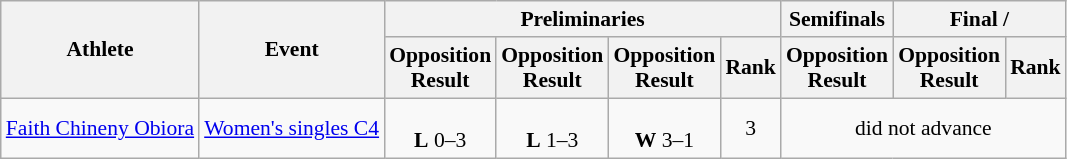<table class=wikitable style="font-size:90%">
<tr>
<th rowspan="2">Athlete</th>
<th rowspan="2">Event</th>
<th colspan="4">Preliminaries</th>
<th>Semifinals</th>
<th colspan="2">Final / </th>
</tr>
<tr>
<th>Opposition<br>Result</th>
<th>Opposition<br>Result</th>
<th>Opposition<br>Result</th>
<th>Rank</th>
<th>Opposition<br>Result</th>
<th>Opposition<br>Result</th>
<th>Rank</th>
</tr>
<tr>
<td><a href='#'>Faith Chineny Obiora</a></td>
<td><a href='#'>Women's singles C4</a></td>
<td align="center"><br><strong>L</strong> 0–3</td>
<td align="center"><br><strong>L</strong> 1–3</td>
<td align="center"><br><strong>W</strong> 3–1</td>
<td align="center">3</td>
<td align="center" colspan="3">did not advance</td>
</tr>
</table>
